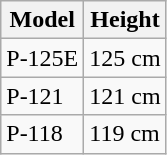<table class="wikitable">
<tr>
<th>Model</th>
<th>Height</th>
</tr>
<tr>
<td>P-125E</td>
<td>125 cm</td>
</tr>
<tr>
<td>P-121</td>
<td>121 cm</td>
</tr>
<tr>
<td>P-118</td>
<td>119 cm</td>
</tr>
</table>
